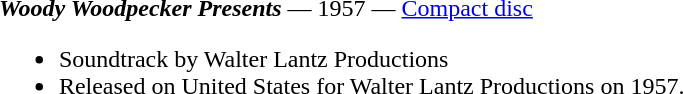<table class="toccolours" style="margin: 0 auto; width: 95%;">
<tr style="vertical-align: top;">
<td width="100%"><strong><em>Woody Woodpecker Presents</em></strong> — 1957 — <a href='#'>Compact disc</a><br><ul><li>Soundtrack by Walter Lantz Productions</li><li>Released on United States for Walter Lantz Productions on 1957.</li></ul></td>
</tr>
</table>
